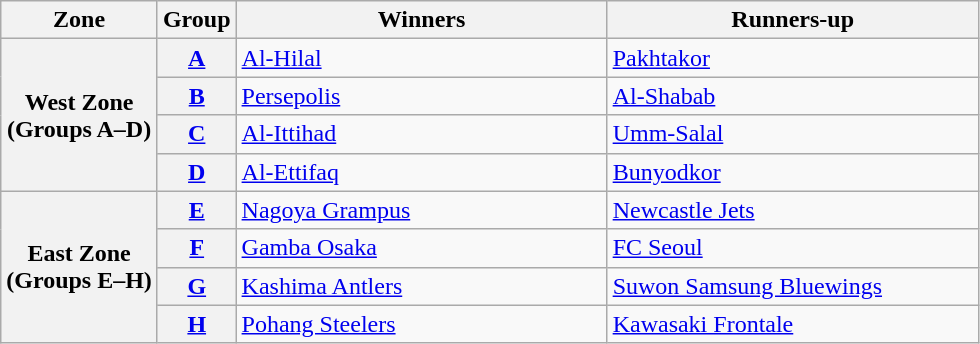<table class="wikitable">
<tr>
<th>Zone</th>
<th>Group</th>
<th width=240>Winners</th>
<th width=240>Runners-up</th>
</tr>
<tr>
<th rowspan=4>West Zone<br>(Groups A–D)</th>
<th><a href='#'>A</a></th>
<td> <a href='#'>Al-Hilal</a></td>
<td> <a href='#'>Pakhtakor</a></td>
</tr>
<tr>
<th><a href='#'>B</a></th>
<td> <a href='#'>Persepolis</a></td>
<td> <a href='#'>Al-Shabab</a></td>
</tr>
<tr>
<th><a href='#'>C</a></th>
<td> <a href='#'>Al-Ittihad</a></td>
<td> <a href='#'>Umm-Salal</a></td>
</tr>
<tr>
<th><a href='#'>D</a></th>
<td> <a href='#'>Al-Ettifaq</a></td>
<td> <a href='#'>Bunyodkor</a></td>
</tr>
<tr>
<th rowspan=4>East Zone<br>(Groups E–H)</th>
<th><a href='#'>E</a></th>
<td> <a href='#'>Nagoya Grampus</a></td>
<td> <a href='#'>Newcastle Jets</a></td>
</tr>
<tr>
<th><a href='#'>F</a></th>
<td> <a href='#'>Gamba Osaka</a></td>
<td> <a href='#'>FC Seoul</a></td>
</tr>
<tr>
<th><a href='#'>G</a></th>
<td> <a href='#'>Kashima Antlers</a></td>
<td> <a href='#'>Suwon Samsung Bluewings</a></td>
</tr>
<tr>
<th><a href='#'>H</a></th>
<td> <a href='#'>Pohang Steelers</a></td>
<td> <a href='#'>Kawasaki Frontale</a></td>
</tr>
</table>
